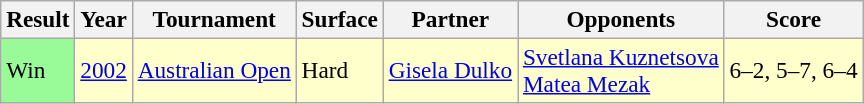<table class="sortable wikitable" style="font-size:97%;">
<tr>
<th>Result</th>
<th>Year</th>
<th>Tournament</th>
<th>Surface</th>
<th>Partner</th>
<th>Opponents</th>
<th>Score</th>
</tr>
<tr style="background:#ffc;">
<td style="background:#98fb98;">Win</td>
<td><a href='#'>2002</a></td>
<td><a href='#'>Australian Open</a></td>
<td>Hard</td>
<td> <a href='#'>Gisela Dulko</a></td>
<td> <a href='#'>Svetlana Kuznetsova</a> <br>  <a href='#'>Matea Mezak</a></td>
<td>6–2, 5–7, 6–4</td>
</tr>
</table>
